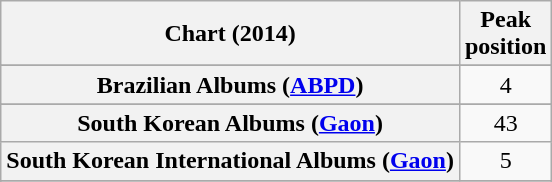<table class="wikitable sortable plainrowheaders" style="text-align:center">
<tr>
<th scope="col">Chart (2014)</th>
<th scope="col">Peak<br>position</th>
</tr>
<tr>
</tr>
<tr>
</tr>
<tr>
<th scope="row">Brazilian Albums (<a href='#'>ABPD</a>)</th>
<td>4</td>
</tr>
<tr>
</tr>
<tr>
</tr>
<tr>
</tr>
<tr>
<th scope="row">South Korean Albums (<a href='#'>Gaon</a>)</th>
<td>43</td>
</tr>
<tr>
<th scope="row">South Korean International Albums (<a href='#'>Gaon</a>)</th>
<td>5</td>
</tr>
<tr>
</tr>
<tr>
</tr>
<tr>
</tr>
<tr>
</tr>
</table>
